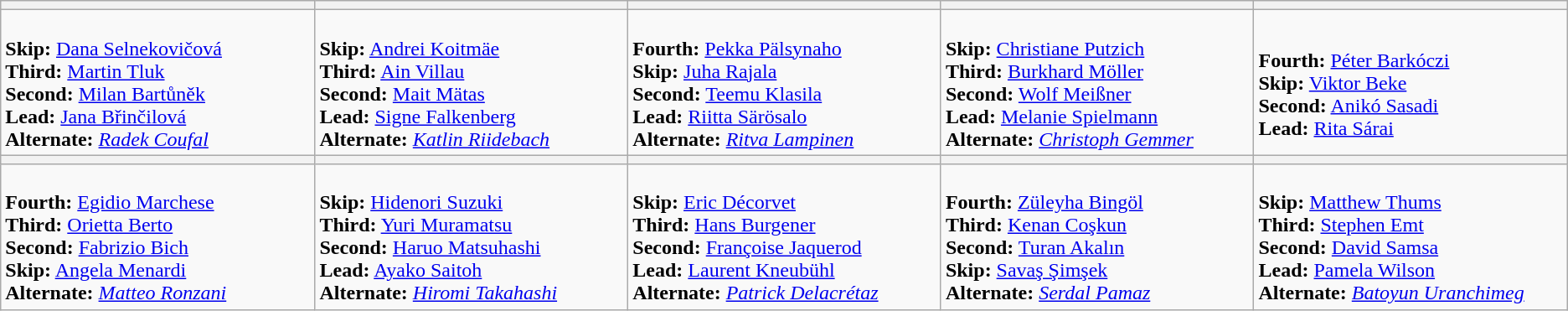<table class="wikitable">
<tr>
<th width=250></th>
<th width=250></th>
<th width=250></th>
<th width=250></th>
<th width=250></th>
</tr>
<tr>
<td><br><strong>Skip:</strong> <a href='#'>Dana Selnekovičová</a><br>
<strong>Third:</strong> <a href='#'>Martin Tluk</a><br>
<strong>Second:</strong> <a href='#'>Milan Bartůněk</a><br>
<strong>Lead:</strong> <a href='#'>Jana Břinčilová</a><br>
<strong>Alternate:</strong> <em><a href='#'>Radek Coufal</a></em></td>
<td><br><strong>Skip:</strong> <a href='#'>Andrei Koitmäe</a><br>
<strong>Third:</strong> <a href='#'>Ain Villau</a><br>
<strong>Second:</strong> <a href='#'>Mait Mätas</a><br>
<strong>Lead:</strong> <a href='#'>Signe Falkenberg</a><br>
<strong>Alternate:</strong> <em><a href='#'>Katlin Riidebach</a></em></td>
<td><br><strong>Fourth:</strong> <a href='#'>Pekka Pälsynaho</a><br>
<strong>Skip:</strong> <a href='#'>Juha Rajala</a><br>
<strong>Second:</strong> <a href='#'>Teemu Klasila</a><br>
<strong>Lead:</strong> <a href='#'>Riitta Särösalo</a><br>
<strong>Alternate:</strong> <em><a href='#'>Ritva Lampinen</a></em></td>
<td><br><strong>Skip:</strong> <a href='#'>Christiane Putzich</a><br>
<strong>Third:</strong> <a href='#'>Burkhard Möller</a><br>
<strong>Second:</strong> <a href='#'>Wolf Meißner</a><br>
<strong>Lead:</strong> <a href='#'>Melanie Spielmann</a><br>
<strong>Alternate:</strong> <em><a href='#'>Christoph Gemmer</a></em></td>
<td><br><strong>Fourth:</strong> <a href='#'>Péter Barkóczi</a><br>
<strong>Skip:</strong> <a href='#'>Viktor Beke</a><br>
<strong>Second:</strong> <a href='#'>Anikó Sasadi</a><br>
<strong>Lead:</strong> <a href='#'>Rita Sárai</a></td>
</tr>
<tr>
<th width=250></th>
<th width=250></th>
<th width=250></th>
<th width=250></th>
<th width=250></th>
</tr>
<tr>
<td><br><strong>Fourth:</strong> <a href='#'>Egidio Marchese</a><br>
<strong>Third:</strong> <a href='#'>Orietta Berto</a><br>
<strong>Second:</strong> <a href='#'>Fabrizio Bich</a><br>
<strong>Skip:</strong> <a href='#'>Angela Menardi</a><br>
<strong>Alternate:</strong> <em><a href='#'>Matteo Ronzani</a></em></td>
<td><br><strong>Skip:</strong> <a href='#'>Hidenori Suzuki</a><br>
<strong>Third:</strong> <a href='#'>Yuri Muramatsu</a><br>
<strong>Second:</strong> <a href='#'>Haruo Matsuhashi</a><br>
<strong>Lead:</strong> <a href='#'>Ayako Saitoh</a><br>
<strong>Alternate:</strong> <em><a href='#'>Hiromi Takahashi</a></em></td>
<td><br><strong>Skip:</strong> <a href='#'>Eric Décorvet</a><br>
<strong>Third:</strong> <a href='#'>Hans Burgener</a><br>
<strong>Second:</strong> <a href='#'>Françoise Jaquerod</a><br>
<strong>Lead:</strong> <a href='#'>Laurent Kneubühl</a><br>
<strong>Alternate:</strong> <em><a href='#'>Patrick Delacrétaz</a></em></td>
<td><br><strong>Fourth:</strong> <a href='#'>Züleyha Bingöl</a><br>
<strong>Third:</strong> <a href='#'>Kenan Coşkun</a><br>
<strong>Second:</strong> <a href='#'>Turan Akalın</a><br>
<strong>Skip:</strong> <a href='#'>Savaş Şimşek</a><br>
<strong>Alternate:</strong> <em><a href='#'>Serdal Pamaz</a></em></td>
<td><br><strong>Skip:</strong> <a href='#'>Matthew Thums</a><br>
<strong>Third:</strong> <a href='#'>Stephen Emt</a><br>
<strong>Second:</strong> <a href='#'>David Samsa</a><br>
<strong>Lead:</strong> <a href='#'>Pamela Wilson</a><br>
<strong>Alternate:</strong> <em><a href='#'>Batoyun Uranchimeg</a></em></td>
</tr>
</table>
